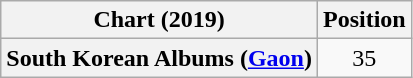<table class="wikitable plainrowheaders" style="text-align:center">
<tr>
<th scope="col">Chart (2019)</th>
<th scope="col">Position</th>
</tr>
<tr>
<th scope="row">South Korean Albums (<a href='#'>Gaon</a>)</th>
<td>35</td>
</tr>
</table>
